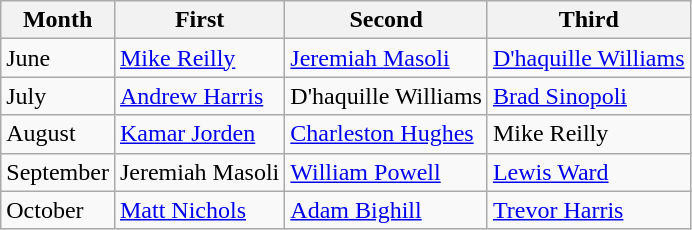<table class="wikitable">
<tr>
<th>Month</th>
<th>First</th>
<th>Second</th>
<th>Third</th>
</tr>
<tr>
<td>June</td>
<td><a href='#'>Mike Reilly</a></td>
<td><a href='#'>Jeremiah Masoli</a></td>
<td><a href='#'>D'haquille Williams</a></td>
</tr>
<tr>
<td>July</td>
<td><a href='#'>Andrew Harris</a></td>
<td>D'haquille Williams</td>
<td><a href='#'>Brad Sinopoli</a></td>
</tr>
<tr>
<td>August</td>
<td><a href='#'>Kamar Jorden</a></td>
<td><a href='#'>Charleston Hughes</a></td>
<td>Mike Reilly</td>
</tr>
<tr>
<td>September</td>
<td>Jeremiah Masoli</td>
<td><a href='#'>William Powell</a></td>
<td><a href='#'>Lewis Ward</a></td>
</tr>
<tr>
<td>October</td>
<td><a href='#'>Matt Nichols</a></td>
<td><a href='#'>Adam Bighill</a></td>
<td><a href='#'>Trevor Harris</a></td>
</tr>
</table>
